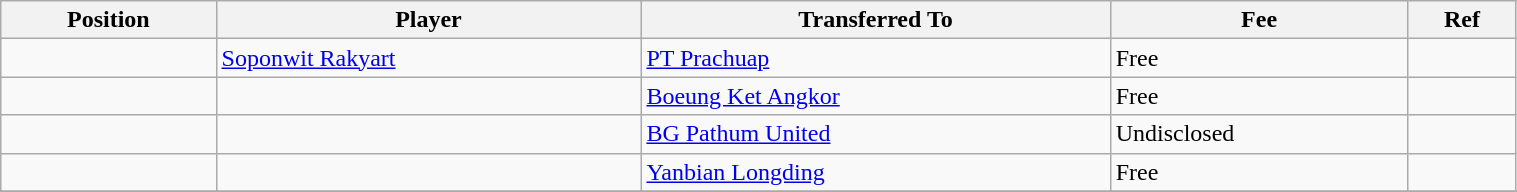<table class="wikitable sortable" style="width:80%; text-align:center; font-size:100%; text-align:left;">
<tr>
<th><strong>Position</strong></th>
<th><strong>Player</strong></th>
<th><strong>Transferred To</strong></th>
<th><strong>Fee</strong></th>
<th><strong>Ref</strong></th>
</tr>
<tr>
<td></td>
<td> <a href='#'>Soponwit Rakyart</a></td>
<td> <a href='#'>PT Prachuap</a></td>
<td>Free</td>
<td></td>
</tr>
<tr>
<td></td>
<td></td>
<td> <a href='#'>Boeung Ket Angkor</a></td>
<td>Free</td>
<td></td>
</tr>
<tr>
<td></td>
<td></td>
<td> <a href='#'>BG Pathum United</a></td>
<td>Undisclosed</td>
<td></td>
</tr>
<tr>
<td></td>
<td></td>
<td> <a href='#'>Yanbian Longding</a></td>
<td>Free</td>
<td></td>
</tr>
<tr>
</tr>
</table>
